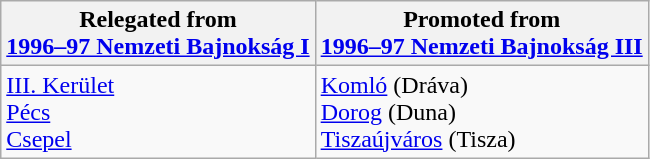<table class="wikitable">
<tr>
<th>Relegated from<br><a href='#'>1996–97 Nemzeti Bajnokság I</a></th>
<th>Promoted from<br><a href='#'>1996–97 Nemzeti Bajnokság III</a></th>
</tr>
<tr>
<td> <a href='#'>III. Kerület</a><br> <a href='#'>Pécs</a><br> <a href='#'>Csepel</a></td>
<td> <a href='#'>Komló</a> (Dráva)<br> <a href='#'>Dorog</a> (Duna)<br> <a href='#'>Tiszaújváros</a> (Tisza)</td>
</tr>
</table>
